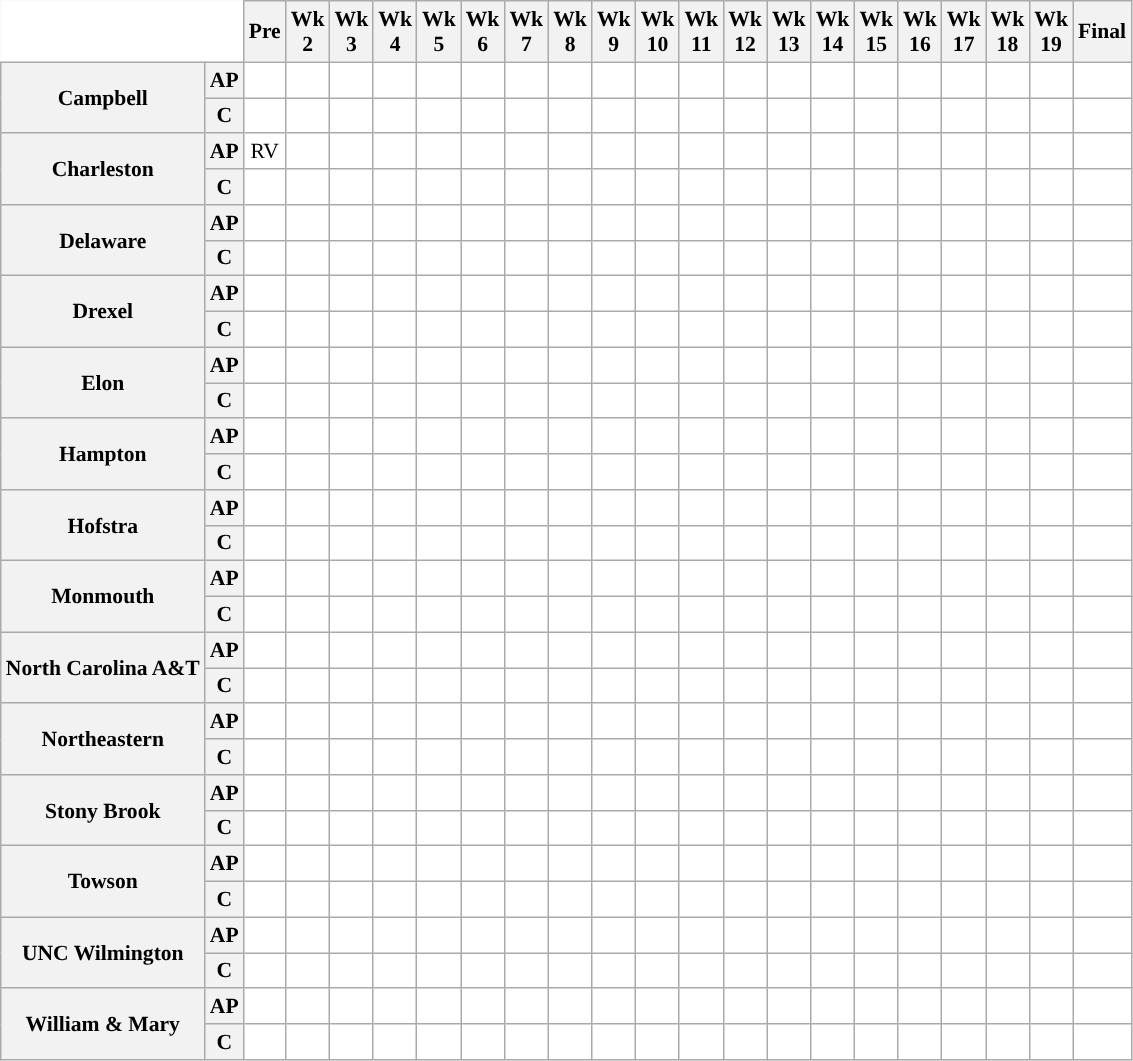<table class="wikitable" style="white-space:nowrap;font-size:90%;">
<tr>
<th colspan="2" style="background:white; border-top-style:hidden; border-left-style:hidden;"> </th>
<th>Pre</th>
<th>Wk<br>2</th>
<th>Wk<br>3</th>
<th>Wk<br>4</th>
<th>Wk<br>5</th>
<th>Wk<br>6</th>
<th>Wk<br>7</th>
<th>Wk<br>8</th>
<th>Wk<br>9</th>
<th>Wk<br>10</th>
<th>Wk<br>11</th>
<th>Wk<br>12</th>
<th>Wk<br>13</th>
<th>Wk<br>14</th>
<th>Wk<br>15</th>
<th>Wk<br>16</th>
<th>Wk<br>17</th>
<th>Wk<br>18</th>
<th>Wk<br>19</th>
<th>Final</th>
</tr>
<tr style="text-align:center;">
<th rowspan="2">Campbell</th>
<th>AP</th>
<td style="background:#FFF;"></td>
<td style="background:#FFF;"></td>
<td style="background:#FFF;"></td>
<td style="background:#FFF;"></td>
<td style="background:#FFF;"></td>
<td style="background:#FFF;"></td>
<td style="background:#FFF;"></td>
<td style="background:#FFF;"></td>
<td style="background:#FFF;"></td>
<td style="background:#FFF;"></td>
<td style="background:#FFF;"></td>
<td style="background:#FFF;"></td>
<td style="background:#FFF;"></td>
<td style="background:#FFF;"></td>
<td style="background:#FFF;"></td>
<td style="background:#FFF;"></td>
<td style="background:#FFF;"></td>
<td style="background:#FFF;"></td>
<td style="background:#FFF;"></td>
<td style="background:#FFF;"></td>
</tr>
<tr style="text-align:center;">
<th>C</th>
<td style="background:#FFF;"></td>
<td style="background:#FFF;"></td>
<td style="background:#FFF;"></td>
<td style="background:#FFF;"></td>
<td style="background:#FFF;"></td>
<td style="background:#FFF;"></td>
<td style="background:#FFF;"></td>
<td style="background:#FFF;"></td>
<td style="background:#FFF;"></td>
<td style="background:#FFF;"></td>
<td style="background:#FFF;"></td>
<td style="background:#FFF;"></td>
<td style="background:#FFF;"></td>
<td style="background:#FFF;"></td>
<td style="background:#FFF;"></td>
<td style="background:#FFF;"></td>
<td style="background:#FFF;"></td>
<td style="background:#FFF;"></td>
<td style="background:#FFF;"></td>
<td style="background:#FFF;"></td>
</tr>
<tr style="text-align:center;">
<th rowspan="2">Charleston</th>
<th>AP</th>
<td style="background:#FFF;">RV</td>
<td style="background:#FFF;"></td>
<td style="background:#FFF;"></td>
<td style="background:#FFF;"></td>
<td style="background:#FFF;"></td>
<td style="background:#FFF;"></td>
<td style="background:#FFF;"></td>
<td style="background:#FFF;"></td>
<td style="background:#FFF;"></td>
<td style="background:#FFF;"></td>
<td style="background:#FFF;"></td>
<td style="background:#FFF;"></td>
<td style="background:#FFF;"></td>
<td style="background:#FFF;"></td>
<td style="background:#FFF;"></td>
<td style="background:#FFF;"></td>
<td style="background:#FFF;"></td>
<td style="background:#FFF;"></td>
<td style="background:#FFF;"></td>
<td style="background:#FFF;"></td>
</tr>
<tr style="text-align:center;">
<th>C</th>
<td style="background:#FFF;"></td>
<td style="background:#FFF;"></td>
<td style="background:#FFF;"></td>
<td style="background:#FFF;"></td>
<td style="background:#FFF;"></td>
<td style="background:#FFF;"></td>
<td style="background:#FFF;"></td>
<td style="background:#FFF;"></td>
<td style="background:#FFF;"></td>
<td style="background:#FFF;"></td>
<td style="background:#FFF;"></td>
<td style="background:#FFF;"></td>
<td style="background:#FFF;"></td>
<td style="background:#FFF;"></td>
<td style="background:#FFF;"></td>
<td style="background:#FFF;"></td>
<td style="background:#FFF;"></td>
<td style="background:#FFF;"></td>
<td style="background:#FFF;"></td>
<td style="background:#FFF;"></td>
</tr>
<tr style="text-align:center;">
<th rowspan="2">Delaware</th>
<th>AP</th>
<td style="background:#FFF;"></td>
<td style="background:#FFF;"></td>
<td style="background:#FFF;"></td>
<td style="background:#FFF;"></td>
<td style="background:#FFF;"></td>
<td style="background:#FFF;"></td>
<td style="background:#FFF;"></td>
<td style="background:#FFF;"></td>
<td style="background:#FFF;"></td>
<td style="background:#FFF;"></td>
<td style="background:#FFF;"></td>
<td style="background:#FFF;"></td>
<td style="background:#FFF;"></td>
<td style="background:#FFF;"></td>
<td style="background:#FFF;"></td>
<td style="background:#FFF;"></td>
<td style="background:#FFF;"></td>
<td style="background:#FFF;"></td>
<td style="background:#FFF;"></td>
<td style="background:#FFF;"></td>
</tr>
<tr style="text-align:center;">
<th>C</th>
<td style="background:#FFF;"></td>
<td style="background:#FFF;"></td>
<td style="background:#FFF;"></td>
<td style="background:#FFF;"></td>
<td style="background:#FFF;"></td>
<td style="background:#FFF;"></td>
<td style="background:#FFF;"></td>
<td style="background:#FFF;"></td>
<td style="background:#FFF;"></td>
<td style="background:#FFF;"></td>
<td style="background:#FFF;"></td>
<td style="background:#FFF;"></td>
<td style="background:#FFF;"></td>
<td style="background:#FFF;"></td>
<td style="background:#FFF;"></td>
<td style="background:#FFF;"></td>
<td style="background:#FFF;"></td>
<td style="background:#FFF;"></td>
<td style="background:#FFF;"></td>
<td style="background:#FFF;"></td>
</tr>
<tr style="text-align:center;">
<th rowspan="2">Drexel</th>
<th>AP</th>
<td style="background:#FFF;"></td>
<td style="background:#FFF;"></td>
<td style="background:#FFF;"></td>
<td style="background:#FFF;"></td>
<td style="background:#FFF;"></td>
<td style="background:#FFF;"></td>
<td style="background:#FFF;"></td>
<td style="background:#FFF;"></td>
<td style="background:#FFF;"></td>
<td style="background:#FFF;"></td>
<td style="background:#FFF;"></td>
<td style="background:#FFF;"></td>
<td style="background:#FFF;"></td>
<td style="background:#FFF;"></td>
<td style="background:#FFF;"></td>
<td style="background:#FFF;"></td>
<td style="background:#FFF;"></td>
<td style="background:#FFF;"></td>
<td style="background:#FFF;"></td>
<td style="background:#FFF;"></td>
</tr>
<tr style="text-align:center;">
<th>C</th>
<td style="background:#FFF;"></td>
<td style="background:#FFF;"></td>
<td style="background:#FFF;"></td>
<td style="background:#FFF;"></td>
<td style="background:#FFF;"></td>
<td style="background:#FFF;"></td>
<td style="background:#FFF;"></td>
<td style="background:#FFF;"></td>
<td style="background:#FFF;"></td>
<td style="background:#FFF;"></td>
<td style="background:#FFF;"></td>
<td style="background:#FFF;"></td>
<td style="background:#FFF;"></td>
<td style="background:#FFF;"></td>
<td style="background:#FFF;"></td>
<td style="background:#FFF;"></td>
<td style="background:#FFF;"></td>
<td style="background:#FFF;"></td>
<td style="background:#FFF;"></td>
<td style="background:#FFF;"></td>
</tr>
<tr style="text-align:center;">
<th rowspan="2">Elon</th>
<th>AP</th>
<td style="background:#FFF;"></td>
<td style="background:#FFF;"></td>
<td style="background:#FFF;"></td>
<td style="background:#FFF;"></td>
<td style="background:#FFF;"></td>
<td style="background:#FFF;"></td>
<td style="background:#FFF;"></td>
<td style="background:#FFF;"></td>
<td style="background:#FFF;"></td>
<td style="background:#FFF;"></td>
<td style="background:#FFF;"></td>
<td style="background:#FFF;"></td>
<td style="background:#FFF;"></td>
<td style="background:#FFF;"></td>
<td style="background:#FFF;"></td>
<td style="background:#FFF;"></td>
<td style="background:#FFF;"></td>
<td style="background:#FFF;"></td>
<td style="background:#FFF;"></td>
<td style="background:#FFF;"></td>
</tr>
<tr style="text-align:center;">
<th>C</th>
<td style="background:#FFF;"></td>
<td style="background:#FFF;"></td>
<td style="background:#FFF;"></td>
<td style="background:#FFF;"></td>
<td style="background:#FFF;"></td>
<td style="background:#FFF;"></td>
<td style="background:#FFF;"></td>
<td style="background:#FFF;"></td>
<td style="background:#FFF;"></td>
<td style="background:#FFF;"></td>
<td style="background:#FFF;"></td>
<td style="background:#FFF;"></td>
<td style="background:#FFF;"></td>
<td style="background:#FFF;"></td>
<td style="background:#FFF;"></td>
<td style="background:#FFF;"></td>
<td style="background:#FFF;"></td>
<td style="background:#FFF;"></td>
<td style="background:#FFF;"></td>
<td style="background:#FFF;"></td>
</tr>
<tr style="text-align:center;">
<th rowspan="2">Hampton</th>
<th>AP</th>
<td style="background:#FFF;"></td>
<td style="background:#FFF;"></td>
<td style="background:#FFF;"></td>
<td style="background:#FFF;"></td>
<td style="background:#FFF;"></td>
<td style="background:#FFF;"></td>
<td style="background:#FFF;"></td>
<td style="background:#FFF;"></td>
<td style="background:#FFF;"></td>
<td style="background:#FFF;"></td>
<td style="background:#FFF;"></td>
<td style="background:#FFF;"></td>
<td style="background:#FFF;"></td>
<td style="background:#FFF;"></td>
<td style="background:#FFF;"></td>
<td style="background:#FFF;"></td>
<td style="background:#FFF;"></td>
<td style="background:#FFF;"></td>
<td style="background:#FFF;"></td>
<td style="background:#FFF;"></td>
</tr>
<tr style="text-align:center;">
<th>C</th>
<td style="background:#FFF;"></td>
<td style="background:#FFF;"></td>
<td style="background:#FFF;"></td>
<td style="background:#FFF;"></td>
<td style="background:#FFF;"></td>
<td style="background:#FFF;"></td>
<td style="background:#FFF;"></td>
<td style="background:#FFF;"></td>
<td style="background:#FFF;"></td>
<td style="background:#FFF;"></td>
<td style="background:#FFF;"></td>
<td style="background:#FFF;"></td>
<td style="background:#FFF;"></td>
<td style="background:#FFF;"></td>
<td style="background:#FFF;"></td>
<td style="background:#FFF;"></td>
<td style="background:#FFF;"></td>
<td style="background:#FFF;"></td>
<td style="background:#FFF;"></td>
<td style="background:#FFF;"></td>
</tr>
<tr style="text-align:center;">
<th rowspan="2">Hofstra</th>
<th>AP</th>
<td style="background:#FFF;"></td>
<td style="background:#FFF;"></td>
<td style="background:#FFF;"></td>
<td style="background:#FFF;"></td>
<td style="background:#FFF;"></td>
<td style="background:#FFF;"></td>
<td style="background:#FFF;"></td>
<td style="background:#FFF;"></td>
<td style="background:#FFF;"></td>
<td style="background:#FFF;"></td>
<td style="background:#FFF;"></td>
<td style="background:#FFF;"></td>
<td style="background:#FFF;"></td>
<td style="background:#FFF;"></td>
<td style="background:#FFF;"></td>
<td style="background:#FFF;"></td>
<td style="background:#FFF;"></td>
<td style="background:#FFF;"></td>
<td style="background:#FFF;"></td>
<td style="background:#FFF;"></td>
</tr>
<tr style="text-align:center;">
<th>C</th>
<td style="background:#FFF;"></td>
<td style="background:#FFF;"></td>
<td style="background:#FFF;"></td>
<td style="background:#FFF;"></td>
<td style="background:#FFF;"></td>
<td style="background:#FFF;"></td>
<td style="background:#FFF;"></td>
<td style="background:#FFF;"></td>
<td style="background:#FFF;"></td>
<td style="background:#FFF;"></td>
<td style="background:#FFF;"></td>
<td style="background:#FFF;"></td>
<td style="background:#FFF;"></td>
<td style="background:#FFF;"></td>
<td style="background:#FFF;"></td>
<td style="background:#FFF;"></td>
<td style="background:#FFF;"></td>
<td style="background:#FFF;"></td>
<td style="background:#FFF;"></td>
<td style="background:#FFF;"></td>
</tr>
<tr style="text-align:center;">
<th rowspan="2">Monmouth</th>
<th>AP</th>
<td style="background:#FFF;"></td>
<td style="background:#FFF;"></td>
<td style="background:#FFF;"></td>
<td style="background:#FFF;"></td>
<td style="background:#FFF;"></td>
<td style="background:#FFF;"></td>
<td style="background:#FFF;"></td>
<td style="background:#FFF;"></td>
<td style="background:#FFF;"></td>
<td style="background:#FFF;"></td>
<td style="background:#FFF;"></td>
<td style="background:#FFF;"></td>
<td style="background:#FFF;"></td>
<td style="background:#FFF;"></td>
<td style="background:#FFF;"></td>
<td style="background:#FFF;"></td>
<td style="background:#FFF;"></td>
<td style="background:#FFF;"></td>
<td style="background:#FFF;"></td>
<td style="background:#FFF;"></td>
</tr>
<tr style="text-align:center;">
<th>C</th>
<td style="background:#FFF;"></td>
<td style="background:#FFF;"></td>
<td style="background:#FFF;"></td>
<td style="background:#FFF;"></td>
<td style="background:#FFF;"></td>
<td style="background:#FFF;"></td>
<td style="background:#FFF;"></td>
<td style="background:#FFF;"></td>
<td style="background:#FFF;"></td>
<td style="background:#FFF;"></td>
<td style="background:#FFF;"></td>
<td style="background:#FFF;"></td>
<td style="background:#FFF;"></td>
<td style="background:#FFF;"></td>
<td style="background:#FFF;"></td>
<td style="background:#FFF;"></td>
<td style="background:#FFF;"></td>
<td style="background:#FFF;"></td>
<td style="background:#FFF;"></td>
<td style="background:#FFF;"></td>
</tr>
<tr style="text-align:center;">
<th rowspan="2">North Carolina A&T</th>
<th>AP</th>
<td style="background:#FFF;"></td>
<td style="background:#FFF;"></td>
<td style="background:#FFF;"></td>
<td style="background:#FFF;"></td>
<td style="background:#FFF;"></td>
<td style="background:#FFF;"></td>
<td style="background:#FFF;"></td>
<td style="background:#FFF;"></td>
<td style="background:#FFF;"></td>
<td style="background:#FFF;"></td>
<td style="background:#FFF;"></td>
<td style="background:#FFF;"></td>
<td style="background:#FFF;"></td>
<td style="background:#FFF;"></td>
<td style="background:#FFF;"></td>
<td style="background:#FFF;"></td>
<td style="background:#FFF;"></td>
<td style="background:#FFF;"></td>
<td style="background:#FFF;"></td>
<td style="background:#FFF;"></td>
</tr>
<tr style="text-align:center;">
<th>C</th>
<td style="background:#FFF;"></td>
<td style="background:#FFF;"></td>
<td style="background:#FFF;"></td>
<td style="background:#FFF;"></td>
<td style="background:#FFF;"></td>
<td style="background:#FFF;"></td>
<td style="background:#FFF;"></td>
<td style="background:#FFF;"></td>
<td style="background:#FFF;"></td>
<td style="background:#FFF;"></td>
<td style="background:#FFF;"></td>
<td style="background:#FFF;"></td>
<td style="background:#FFF;"></td>
<td style="background:#FFF;"></td>
<td style="background:#FFF;"></td>
<td style="background:#FFF;"></td>
<td style="background:#FFF;"></td>
<td style="background:#FFF;"></td>
<td style="background:#FFF;"></td>
<td style="background:#FFF;"></td>
</tr>
<tr style="text-align:center;">
<th rowspan="2">Northeastern</th>
<th>AP</th>
<td style="background:#FFF;"></td>
<td style="background:#FFF;"></td>
<td style="background:#FFF;"></td>
<td style="background:#FFF;"></td>
<td style="background:#FFF;"></td>
<td style="background:#FFF;"></td>
<td style="background:#FFF;"></td>
<td style="background:#FFF;"></td>
<td style="background:#FFF;"></td>
<td style="background:#FFF;"></td>
<td style="background:#FFF;"></td>
<td style="background:#FFF;"></td>
<td style="background:#FFF;"></td>
<td style="background:#FFF;"></td>
<td style="background:#FFF;"></td>
<td style="background:#FFF;"></td>
<td style="background:#FFF;"></td>
<td style="background:#FFF;"></td>
<td style="background:#FFF;"></td>
<td style="background:#FFF;"></td>
</tr>
<tr style="text-align:center;">
<th>C</th>
<td style="background:#FFF;"></td>
<td style="background:#FFF;"></td>
<td style="background:#FFF;"></td>
<td style="background:#FFF;"></td>
<td style="background:#FFF;"></td>
<td style="background:#FFF;"></td>
<td style="background:#FFF;"></td>
<td style="background:#FFF;"></td>
<td style="background:#FFF;"></td>
<td style="background:#FFF;"></td>
<td style="background:#FFF;"></td>
<td style="background:#FFF;"></td>
<td style="background:#FFF;"></td>
<td style="background:#FFF;"></td>
<td style="background:#FFF;"></td>
<td style="background:#FFF;"></td>
<td style="background:#FFF;"></td>
<td style="background:#FFF;"></td>
<td style="background:#FFF;"></td>
<td style="background:#FFF;"></td>
</tr>
<tr style="text-align:center;">
<th rowspan="2">Stony Brook</th>
<th>AP</th>
<td style="background:#FFF;"></td>
<td style="background:#FFF;"></td>
<td style="background:#FFF;"></td>
<td style="background:#FFF;"></td>
<td style="background:#FFF;"></td>
<td style="background:#FFF;"></td>
<td style="background:#FFF;"></td>
<td style="background:#FFF;"></td>
<td style="background:#FFF;"></td>
<td style="background:#FFF;"></td>
<td style="background:#FFF;"></td>
<td style="background:#FFF;"></td>
<td style="background:#FFF;"></td>
<td style="background:#FFF;"></td>
<td style="background:#FFF;"></td>
<td style="background:#FFF;"></td>
<td style="background:#FFF;"></td>
<td style="background:#FFF;"></td>
<td style="background:#FFF;"></td>
<td style="background:#FFF;"></td>
</tr>
<tr style="text-align:center;">
<th>C</th>
<td style="background:#FFF;"></td>
<td style="background:#FFF;"></td>
<td style="background:#FFF;"></td>
<td style="background:#FFF;"></td>
<td style="background:#FFF;"></td>
<td style="background:#FFF;"></td>
<td style="background:#FFF;"></td>
<td style="background:#FFF;"></td>
<td style="background:#FFF;"></td>
<td style="background:#FFF;"></td>
<td style="background:#FFF;"></td>
<td style="background:#FFF;"></td>
<td style="background:#FFF;"></td>
<td style="background:#FFF;"></td>
<td style="background:#FFF;"></td>
<td style="background:#FFF;"></td>
<td style="background:#FFF;"></td>
<td style="background:#FFF;"></td>
<td style="background:#FFF;"></td>
<td style="background:#FFF;"></td>
</tr>
<tr style="text-align:center;">
<th rowspan="2">Towson</th>
<th>AP</th>
<td style="background:#FFF;"></td>
<td style="background:#FFF;"></td>
<td style="background:#FFF;"></td>
<td style="background:#FFF;"></td>
<td style="background:#FFF;"></td>
<td style="background:#FFF;"></td>
<td style="background:#FFF;"></td>
<td style="background:#FFF;"></td>
<td style="background:#FFF;"></td>
<td style="background:#FFF;"></td>
<td style="background:#FFF;"></td>
<td style="background:#FFF;"></td>
<td style="background:#FFF;"></td>
<td style="background:#FFF;"></td>
<td style="background:#FFF;"></td>
<td style="background:#FFF;"></td>
<td style="background:#FFF;"></td>
<td style="background:#FFF;"></td>
<td style="background:#FFF;"></td>
<td style="background:#FFF;"></td>
</tr>
<tr style="text-align:center;">
<th>C</th>
<td style="background:#FFF;"></td>
<td style="background:#FFF;"></td>
<td style="background:#FFF;"></td>
<td style="background:#FFF;"></td>
<td style="background:#FFF;"></td>
<td style="background:#FFF;"></td>
<td style="background:#FFF;"></td>
<td style="background:#FFF;"></td>
<td style="background:#FFF;"></td>
<td style="background:#FFF;"></td>
<td style="background:#FFF;"></td>
<td style="background:#FFF;"></td>
<td style="background:#FFF;"></td>
<td style="background:#FFF;"></td>
<td style="background:#FFF;"></td>
<td style="background:#FFF;"></td>
<td style="background:#FFF;"></td>
<td style="background:#FFF;"></td>
<td style="background:#FFF;"></td>
<td style="background:#FFF;"></td>
</tr>
<tr style="text-align:center;">
<th rowspan="2">UNC Wilmington</th>
<th>AP</th>
<td style="background:#FFF;"></td>
<td style="background:#FFF;"></td>
<td style="background:#FFF;"></td>
<td style="background:#FFF;"></td>
<td style="background:#FFF;"></td>
<td style="background:#FFF;"></td>
<td style="background:#FFF;"></td>
<td style="background:#FFF;"></td>
<td style="background:#FFF;"></td>
<td style="background:#FFF;"></td>
<td style="background:#FFF;"></td>
<td style="background:#FFF;"></td>
<td style="background:#FFF;"></td>
<td style="background:#FFF;"></td>
<td style="background:#FFF;"></td>
<td style="background:#FFF;"></td>
<td style="background:#FFF;"></td>
<td style="background:#FFF;"></td>
<td style="background:#FFF;"></td>
<td style="background:#FFF;"></td>
</tr>
<tr style="text-align:center;">
<th>C</th>
<td style="background:#FFF;"></td>
<td style="background:#FFF;"></td>
<td style="background:#FFF;"></td>
<td style="background:#FFF;"></td>
<td style="background:#FFF;"></td>
<td style="background:#FFF;"></td>
<td style="background:#FFF;"></td>
<td style="background:#FFF;"></td>
<td style="background:#FFF;"></td>
<td style="background:#FFF;"></td>
<td style="background:#FFF;"></td>
<td style="background:#FFF;"></td>
<td style="background:#FFF;"></td>
<td style="background:#FFF;"></td>
<td style="background:#FFF;"></td>
<td style="background:#FFF;"></td>
<td style="background:#FFF;"></td>
<td style="background:#FFF;"></td>
<td style="background:#FFF;"></td>
<td style="background:#FFF;"></td>
</tr>
<tr style="text-align:center;">
<th rowspan="2">William & Mary</th>
<th>AP</th>
<td style="background:#FFF;"></td>
<td style="background:#FFF;"></td>
<td style="background:#FFF;"></td>
<td style="background:#FFF;"></td>
<td style="background:#FFF;"></td>
<td style="background:#FFF;"></td>
<td style="background:#FFF;"></td>
<td style="background:#FFF;"></td>
<td style="background:#FFF;"></td>
<td style="background:#FFF;"></td>
<td style="background:#FFF;"></td>
<td style="background:#FFF;"></td>
<td style="background:#FFF;"></td>
<td style="background:#FFF;"></td>
<td style="background:#FFF;"></td>
<td style="background:#FFF;"></td>
<td style="background:#FFF;"></td>
<td style="background:#FFF;"></td>
<td style="background:#FFF;"></td>
<td style="background:#FFF;"></td>
</tr>
<tr style="text-align:center;">
<th>C</th>
<td style="background:#FFF;"></td>
<td style="background:#FFF;"></td>
<td style="background:#FFF;"></td>
<td style="background:#FFF;"></td>
<td style="background:#FFF;"></td>
<td style="background:#FFF;"></td>
<td style="background:#FFF;"></td>
<td style="background:#FFF;"></td>
<td style="background:#FFF;"></td>
<td style="background:#FFF;"></td>
<td style="background:#FFF;"></td>
<td style="background:#FFF;"></td>
<td style="background:#FFF;"></td>
<td style="background:#FFF;"></td>
<td style="background:#FFF;"></td>
<td style="background:#FFF;"></td>
<td style="background:#FFF;"></td>
<td style="background:#FFF;"></td>
<td style="background:#FFF;"></td>
<td style="background:#FFF;"></td>
</tr>
</table>
